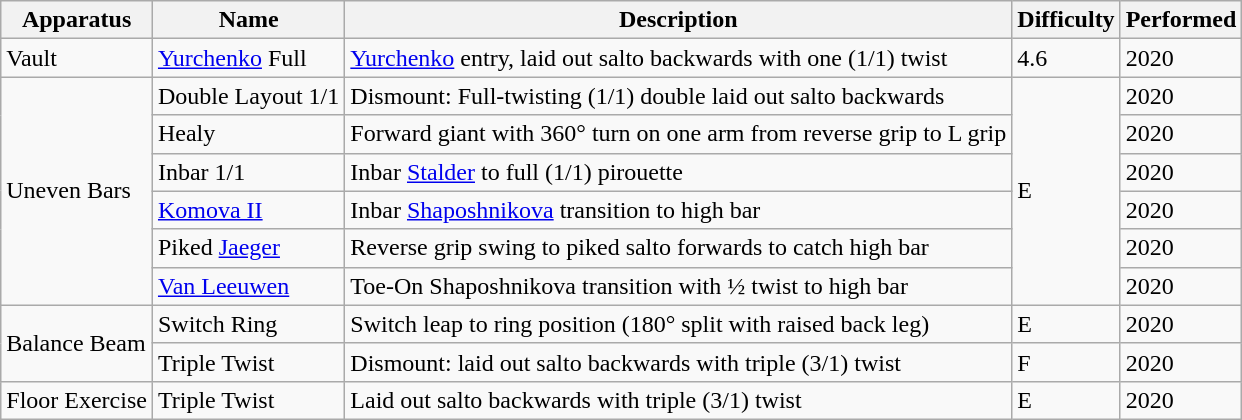<table class="wikitable">
<tr>
<th>Apparatus</th>
<th>Name</th>
<th>Description</th>
<th>Difficulty</th>
<th>Performed</th>
</tr>
<tr>
<td rowspan="1">Vault</td>
<td><a href='#'>Yurchenko</a> Full</td>
<td><a href='#'>Yurchenko</a> entry, laid out salto backwards with one (1/1) twist</td>
<td>4.6</td>
<td>2020</td>
</tr>
<tr>
<td rowspan="6">Uneven Bars</td>
<td>Double Layout 1/1</td>
<td>Dismount: Full-twisting (1/1) double laid out salto backwards</td>
<td rowspan="6">E</td>
<td>2020</td>
</tr>
<tr>
<td>Healy</td>
<td>Forward giant with 360° turn on one arm from reverse grip to L grip</td>
<td>2020</td>
</tr>
<tr>
<td>Inbar 1/1</td>
<td>Inbar <a href='#'>Stalder</a> to full (1/1) pirouette</td>
<td>2020</td>
</tr>
<tr>
<td><a href='#'>Komova II</a></td>
<td>Inbar <a href='#'>Shaposhnikova</a> transition to high bar</td>
<td>2020</td>
</tr>
<tr>
<td>Piked <a href='#'>Jaeger</a></td>
<td>Reverse grip swing to piked salto forwards to catch high bar</td>
<td>2020</td>
</tr>
<tr>
<td><a href='#'>Van Leeuwen</a></td>
<td>Toe-On Shaposhnikova transition with ½ twist to high bar</td>
<td>2020</td>
</tr>
<tr>
<td rowspan="2">Balance Beam</td>
<td>Switch Ring</td>
<td>Switch leap to ring position (180° split with raised back leg)</td>
<td>E</td>
<td>2020</td>
</tr>
<tr>
<td>Triple Twist</td>
<td>Dismount: laid out salto backwards with triple (3/1) twist</td>
<td>F</td>
<td>2020</td>
</tr>
<tr>
<td rowspan="1">Floor Exercise</td>
<td>Triple Twist</td>
<td>Laid out salto backwards with triple (3/1) twist</td>
<td>E</td>
<td>2020</td>
</tr>
</table>
